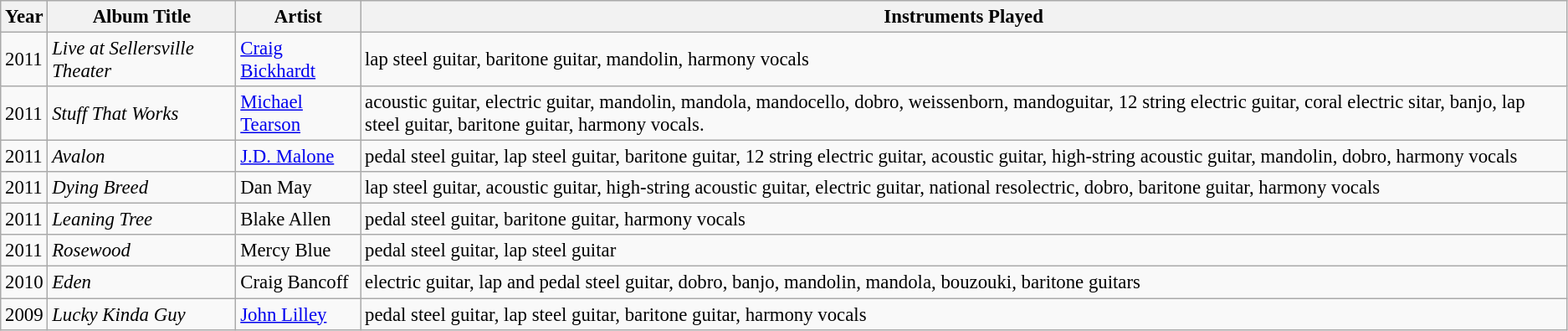<table class="wikitable" style="font-size: 95%;">
<tr>
<th>Year</th>
<th>Album Title</th>
<th>Artist</th>
<th>Instruments Played</th>
</tr>
<tr>
<td>2011</td>
<td><em>Live at Sellersville Theater</em></td>
<td><a href='#'>Craig Bickhardt</a></td>
<td>lap steel guitar, baritone guitar, mandolin, harmony vocals</td>
</tr>
<tr>
<td>2011</td>
<td><em>Stuff That Works</em></td>
<td><a href='#'>Michael Tearson</a></td>
<td>acoustic guitar, electric guitar, mandolin, mandola, mandocello, dobro, weissenborn, mandoguitar, 12 string electric guitar, coral electric sitar, banjo, lap steel guitar, baritone guitar, harmony vocals.</td>
</tr>
<tr>
<td>2011</td>
<td><em>Avalon</em></td>
<td><a href='#'>J.D. Malone</a></td>
<td>pedal steel guitar, lap steel guitar, baritone guitar, 12 string electric guitar, acoustic guitar, high-string acoustic guitar, mandolin, dobro, harmony vocals</td>
</tr>
<tr>
<td>2011</td>
<td><em>Dying Breed</em></td>
<td>Dan May</td>
<td>lap steel guitar, acoustic guitar, high-string acoustic guitar, electric guitar, national resolectric, dobro, baritone guitar, harmony vocals</td>
</tr>
<tr>
<td>2011</td>
<td><em>Leaning Tree</em></td>
<td>Blake Allen</td>
<td>pedal steel guitar, baritone guitar, harmony vocals</td>
</tr>
<tr>
<td>2011</td>
<td><em>Rosewood</em></td>
<td>Mercy Blue</td>
<td>pedal steel guitar, lap steel guitar</td>
</tr>
<tr>
<td>2010</td>
<td><em>Eden</em></td>
<td>Craig Bancoff</td>
<td>electric guitar, lap and pedal steel guitar, dobro, banjo, mandolin, mandola, bouzouki, baritone guitars</td>
</tr>
<tr>
<td>2009</td>
<td><em>Lucky Kinda Guy</em></td>
<td><a href='#'>John Lilley</a></td>
<td>pedal steel guitar, lap steel guitar, baritone guitar, harmony vocals</td>
</tr>
</table>
